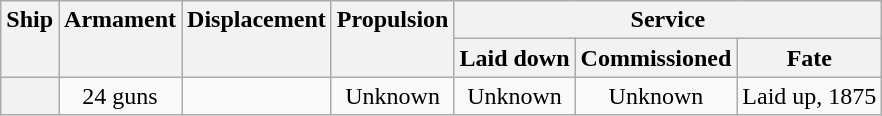<table class="wikitable plainrowheaders" style="text-align: center;">
<tr valign="top">
<th scope="col" rowspan="2">Ship</th>
<th scope="col" rowspan="2">Armament</th>
<th scope="col" rowspan="2">Displacement</th>
<th scope="col" rowspan="2">Propulsion</th>
<th scope="col" colspan="3">Service</th>
</tr>
<tr valign="top">
<th scope="col">Laid down</th>
<th scope="col">Commissioned</th>
<th scope="col">Fate</th>
</tr>
<tr valign="center">
<th scope="row"></th>
<td>24 guns</td>
<td></td>
<td>Unknown</td>
<td>Unknown</td>
<td>Unknown</td>
<td>Laid up, 1875</td>
</tr>
</table>
